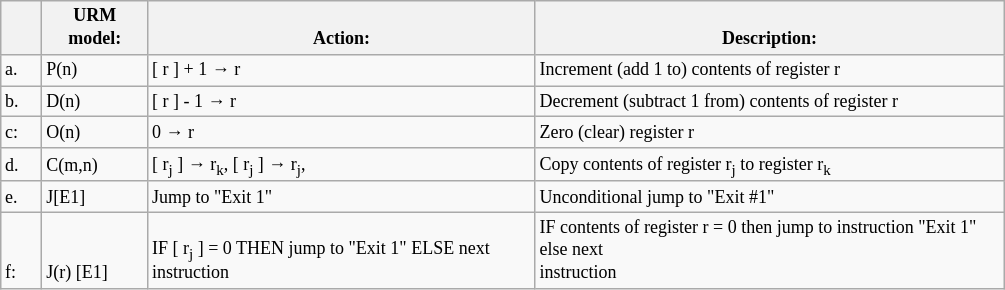<table class="wikitable">
<tr style="font-size:9pt">
<th width="21.6" Height="12" align="center" valign="bottom"></th>
<th width="64.8" valign="bottom">URM model:</th>
<th width="252.6" align="center" valign="bottom">Action:</th>
<th width="306.6" align="center" valign="bottom">Description:</th>
</tr>
<tr style="font-size:9pt" valign="bottom">
<td Height="9.6">a.</td>
<td>P(n)</td>
<td>[ r ] + 1 → r</td>
<td>Increment (add 1 to) contents of register r</td>
</tr>
<tr style="font-size:9pt" valign="bottom">
<td Height="9.6">b.</td>
<td>D(n)</td>
<td>[ r ] - 1 → r</td>
<td>Decrement (subtract 1 from) contents of register r</td>
</tr>
<tr style="font-size:9pt">
<td Height="9.6"  valign="bottom">c:</td>
<td valign="bottom">O(n)</td>
<td valign="bottom">0  → r</td>
<td valign="bottom">Zero (clear) register r</td>
</tr>
<tr style="font-size:9pt">
<td Height="9.6"  valign="bottom">d.</td>
<td valign="bottom">C(m,n)</td>
<td valign="bottom">[ r<sub>j</sub> ] → r<sub>k</sub>, [ r<sub>j</sub> ] → r<sub>j</sub>,</td>
<td valign="bottom">Copy contents of register r<sub>j</sub> to register r<sub>k</sub></td>
</tr>
<tr style="font-size:9pt">
<td Height="9.6" valign="bottom">e.</td>
<td valign="bottom">J[E1]</td>
<td valign="bottom">Jump to "Exit 1"</td>
<td valign="bottom">Unconditional jump to "Exit #1"</td>
</tr>
<tr style="font-size:9pt">
<td Height="9.6"  valign="bottom">f:</td>
<td valign="bottom">J(r) [E1]</td>
<td valign="bottom">IF [ r<sub>j</sub> ] = 0 THEN jump to "Exit 1" ELSE next instruction</td>
<td valign="bottom">IF contents of register r = 0 then jump to instruction "Exit 1" else next<br>instruction</td>
</tr>
</table>
